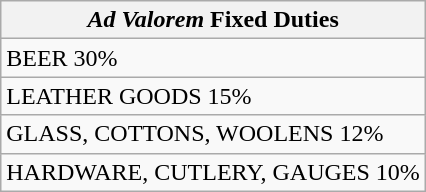<table class="wikitable">
<tr>
<th><strong><em>Ad Valorem</em></strong> <strong>Fixed Duties</strong></th>
</tr>
<tr>
<td>BEER 30%</td>
</tr>
<tr>
<td>LEATHER GOODS 15%</td>
</tr>
<tr>
<td>GLASS, COTTONS, WOOLENS 12%</td>
</tr>
<tr>
<td>HARDWARE, CUTLERY, GAUGES 10%</td>
</tr>
</table>
